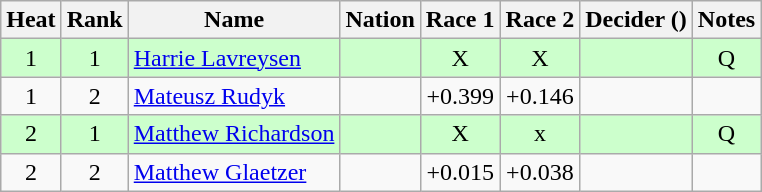<table class="wikitable sortable" style="text-align:center">
<tr>
<th>Heat</th>
<th>Rank</th>
<th>Name</th>
<th>Nation</th>
<th>Race 1</th>
<th>Race 2</th>
<th>Decider ()</th>
<th>Notes</th>
</tr>
<tr bgcolor=ccffcc>
<td>1</td>
<td>1</td>
<td align=left><a href='#'>Harrie Lavreysen</a></td>
<td align=left></td>
<td>X</td>
<td>X</td>
<td></td>
<td>Q</td>
</tr>
<tr>
<td>1</td>
<td>2</td>
<td align=left><a href='#'>Mateusz Rudyk</a></td>
<td align=left></td>
<td>+0.399</td>
<td>+0.146</td>
<td></td>
<td></td>
</tr>
<tr bgcolor=ccffcc>
<td>2</td>
<td>1</td>
<td align=left><a href='#'>Matthew Richardson</a></td>
<td align=left></td>
<td>X</td>
<td>x</td>
<td></td>
<td>Q</td>
</tr>
<tr>
<td>2</td>
<td>2</td>
<td align=left><a href='#'>Matthew Glaetzer</a></td>
<td align=left></td>
<td>+0.015</td>
<td>+0.038</td>
<td></td>
<td></td>
</tr>
</table>
